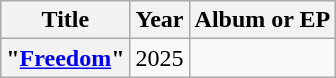<table class="wikitable plainrowheaders" style="text-align:center;">
<tr>
<th>Title</th>
<th>Year</th>
<th>Album or EP</th>
</tr>
<tr>
<th scope="row">"<a href='#'>Freedom</a>"</th>
<td>2025</td>
<td></td>
</tr>
</table>
